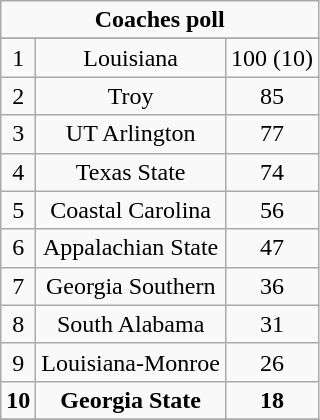<table class="wikitable">
<tr align="center">
<td align="center" Colspan="3"><strong>Coaches poll</strong></td>
</tr>
<tr align="center">
</tr>
<tr align="center">
<td>1</td>
<td>Louisiana</td>
<td>100 (10)</td>
</tr>
<tr align="center">
<td>2</td>
<td>Troy</td>
<td>85</td>
</tr>
<tr align="center">
<td>3</td>
<td>UT Arlington</td>
<td>77</td>
</tr>
<tr align="center">
<td>4</td>
<td>Texas State</td>
<td>74</td>
</tr>
<tr align="center">
<td>5</td>
<td>Coastal Carolina</td>
<td>56</td>
</tr>
<tr align="center">
<td>6</td>
<td>Appalachian State</td>
<td>47</td>
</tr>
<tr align="center">
<td>7</td>
<td>Georgia Southern</td>
<td>36</td>
</tr>
<tr align="center">
<td>8</td>
<td>South Alabama</td>
<td>31</td>
</tr>
<tr align="center">
<td>9</td>
<td>Louisiana-Monroe</td>
<td>26</td>
</tr>
<tr align="center">
<td><strong>10</strong></td>
<td><strong>Georgia State</strong></td>
<td><strong>18</strong></td>
</tr>
<tr align="center">
</tr>
</table>
